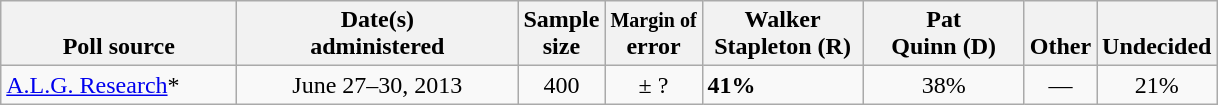<table class="wikitable">
<tr valign= bottom>
<th style="width:150px;">Poll source</th>
<th style="width:180px;">Date(s)<br>administered</th>
<th class=small>Sample<br>size</th>
<th><small>Margin of</small><br>error</th>
<th style="width:100px;">Walker<br>Stapleton (R)</th>
<th style="width:100px;">Pat<br>Quinn (D)</th>
<th style="width:40px;">Other</th>
<th style="width:40px;">Undecided</th>
</tr>
<tr>
<td><a href='#'>A.L.G. Research</a>*</td>
<td align=center>June 27–30, 2013</td>
<td align=center>400</td>
<td align=center>± ?</td>
<td><strong>41%</strong></td>
<td align=center>38%</td>
<td align=center>—</td>
<td align=center>21%</td>
</tr>
</table>
